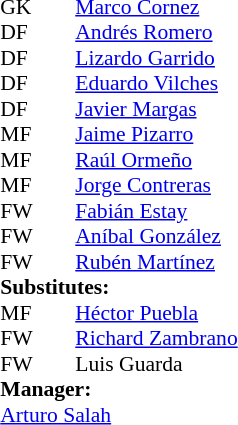<table cellspacing="0" cellpadding="0" style="font-size:90%; margin:0.2em auto;">
<tr>
<th width="25"></th>
<th width="25"></th>
</tr>
<tr>
<td>GK</td>
<td><strong> </strong></td>
<td><a href='#'>Marco Cornez</a></td>
</tr>
<tr>
<td>DF</td>
<td><strong> </strong></td>
<td><a href='#'>Andrés Romero</a></td>
</tr>
<tr>
<td>DF</td>
<td><strong> </strong></td>
<td><a href='#'>Lizardo Garrido</a></td>
</tr>
<tr>
<td>DF</td>
<td><strong> </strong></td>
<td><a href='#'>Eduardo Vilches</a></td>
</tr>
<tr>
<td>DF</td>
<td><strong> </strong></td>
<td><a href='#'>Javier Margas</a></td>
</tr>
<tr>
<td>MF</td>
<td><strong> </strong></td>
<td><a href='#'>Jaime Pizarro</a></td>
</tr>
<tr>
<td>MF</td>
<td><strong> </strong></td>
<td><a href='#'>Raúl Ormeño</a></td>
</tr>
<tr>
<td>MF</td>
<td><strong> </strong></td>
<td><a href='#'>Jorge Contreras</a></td>
<td></td>
<td></td>
</tr>
<tr>
<td>FW</td>
<td><strong> </strong></td>
<td><a href='#'>Fabián Estay</a></td>
</tr>
<tr>
<td>FW</td>
<td><strong> </strong></td>
<td><a href='#'>Aníbal González</a></td>
<td></td>
<td></td>
</tr>
<tr>
<td>FW</td>
<td><strong> </strong></td>
<td><a href='#'>Rubén Martínez</a></td>
<td></td>
<td></td>
</tr>
<tr>
<td colspan=3><strong>Substitutes:</strong></td>
</tr>
<tr>
<td>MF</td>
<td><strong> </strong></td>
<td><a href='#'>Héctor Puebla</a></td>
<td></td>
<td></td>
</tr>
<tr>
<td>FW</td>
<td><strong> </strong></td>
<td><a href='#'>Richard Zambrano</a></td>
<td></td>
<td></td>
</tr>
<tr>
<td>FW</td>
<td><strong> </strong></td>
<td>Luis Guarda</td>
<td></td>
<td></td>
</tr>
<tr>
<td colspan=3><strong>Manager:</strong></td>
</tr>
<tr>
<td colspan=4> <a href='#'>Arturo Salah</a></td>
</tr>
</table>
